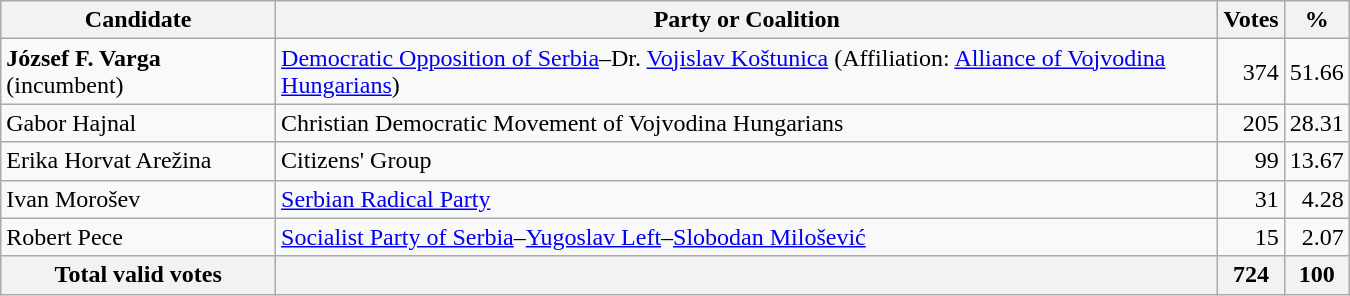<table style="width:900px;" class="wikitable">
<tr>
<th>Candidate</th>
<th>Party or Coalition</th>
<th>Votes</th>
<th>%</th>
</tr>
<tr>
<td align="left"><strong>József F. Varga</strong> (incumbent)</td>
<td align="left"><a href='#'>Democratic Opposition of Serbia</a>–Dr. <a href='#'>Vojislav Koštunica</a> (Affiliation: <a href='#'>Alliance of Vojvodina Hungarians</a>)</td>
<td align="right">374</td>
<td align="right">51.66</td>
</tr>
<tr>
<td align="left">Gabor Hajnal</td>
<td align="left">Christian Democratic Movement of Vojvodina Hungarians</td>
<td align="right">205</td>
<td align="right">28.31</td>
</tr>
<tr>
<td align="left">Erika Horvat Arežina</td>
<td align="left">Citizens' Group</td>
<td align="right">99</td>
<td align="right">13.67</td>
</tr>
<tr>
<td align="left">Ivan Morošev</td>
<td align="left"><a href='#'>Serbian Radical Party</a></td>
<td align="right">31</td>
<td align="right">4.28</td>
</tr>
<tr>
<td align="left">Robert Pece</td>
<td align="left"><a href='#'>Socialist Party of Serbia</a>–<a href='#'>Yugoslav Left</a>–<a href='#'>Slobodan Milošević</a></td>
<td align="right">15</td>
<td align="right">2.07</td>
</tr>
<tr>
<th align="left">Total valid votes</th>
<th align="left"></th>
<th align="right">724</th>
<th align="right">100</th>
</tr>
</table>
